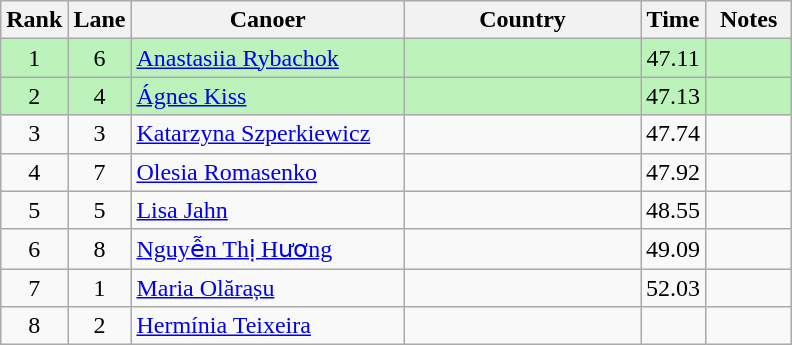<table class="wikitable sortable" style="text-align:center;">
<tr>
<th width=30>Rank</th>
<th width=30>Lane</th>
<th width=175>Canoer</th>
<th width=150>Country</th>
<th width=30>Time</th>
<th width=50>Notes</th>
</tr>
<tr bgcolor=bbf3bb>
<td>1</td>
<td>6</td>
<td align=left><a href='#'>Anastasiia Rybachok</a></td>
<td align=left></td>
<td>47.11</td>
<td></td>
</tr>
<tr bgcolor=bbf3bb>
<td>2</td>
<td>4</td>
<td align=left><a href='#'>Ágnes Kiss</a></td>
<td align=left></td>
<td>47.13</td>
<td></td>
</tr>
<tr>
<td>3</td>
<td>3</td>
<td align=left><a href='#'>Katarzyna Szperkiewicz</a></td>
<td align=left></td>
<td>47.74</td>
<td></td>
</tr>
<tr>
<td>4</td>
<td>7</td>
<td align=left><a href='#'>Olesia Romasenko</a></td>
<td align=left></td>
<td>47.92</td>
<td></td>
</tr>
<tr>
<td>5</td>
<td>5</td>
<td align=left><a href='#'>Lisa Jahn</a></td>
<td align=left></td>
<td>48.55</td>
<td></td>
</tr>
<tr>
<td>6</td>
<td>8</td>
<td align=left><a href='#'>Nguyễn Thị Hương</a></td>
<td align=left></td>
<td>49.09</td>
<td></td>
</tr>
<tr>
<td>7</td>
<td>1</td>
<td align=left><a href='#'>Maria Olărașu</a></td>
<td align=left></td>
<td>52.03</td>
<td></td>
</tr>
<tr>
<td>8</td>
<td>2</td>
<td align=left><a href='#'>Hermínia Teixeira</a></td>
<td align=left></td>
<td></td>
<td></td>
</tr>
</table>
